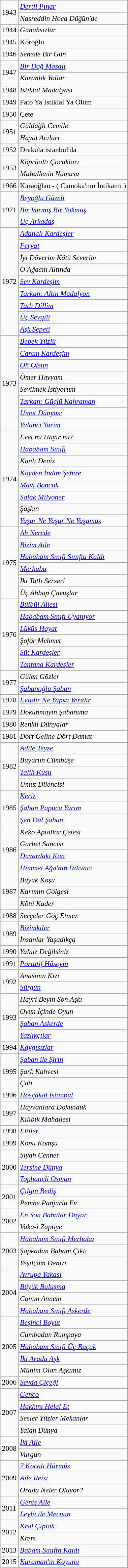<table class="wikitable" style="font-size:90%">
<tr>
<td rowspan="2">1943</td>
<td><em><a href='#'>Dertli Pınar</a></em></td>
</tr>
<tr>
<td><em>Nasreddin Hoca Düğün'de</em></td>
</tr>
<tr>
<td>1944</td>
<td><em>Günahsızlar</em></td>
</tr>
<tr>
<td>1945</td>
<td>Köroğlu</td>
</tr>
<tr>
<td>1946</td>
<td><em>Senede Bir Gün</em></td>
</tr>
<tr>
<td rowspan="2">1947</td>
<td><em><a href='#'>Bir Dağ Masalı</a></em></td>
</tr>
<tr>
<td><em>Karanlık Yollar</em></td>
</tr>
<tr>
<td>1948</td>
<td><em>İstiklal Madalyası</em></td>
</tr>
<tr>
<td>1949</td>
<td>Fato Ya Istiklal Ya Ölüm</td>
</tr>
<tr>
<td>1950</td>
<td>Çete</td>
</tr>
<tr>
<td rowspan="2">1951</td>
<td><em>Güldağlı Cemile</em></td>
</tr>
<tr>
<td><em>Hayat Acıları</em></td>
</tr>
<tr>
<td>1952</td>
<td>Drakula istanbul'da</td>
</tr>
<tr>
<td rowspan="2">1953</td>
<td><em>Köprüaltı Çocukları</em></td>
</tr>
<tr>
<td><em>Mahallenin Namusu</em></td>
</tr>
<tr>
<td>1966</td>
<td>Karaoğlan - ( Camoka'nın İntikamı )</td>
</tr>
<tr>
<td rowspan="3">1971</td>
<td><em><a href='#'>Beyoğlu Güzeli</a></em></td>
</tr>
<tr>
<td><em><a href='#'>Bir Varmış Bir Yokmuş</a></em></td>
</tr>
<tr>
<td><em><a href='#'>Üç Arkadaş</a></em></td>
</tr>
<tr>
<td rowspan="9">1972</td>
<td><em><a href='#'>Adanalı Kardeşler</a></em></td>
</tr>
<tr>
<td><em><a href='#'>Feryat</a></em></td>
</tr>
<tr>
<td><em>İyi Döverim Kötü Severim</em></td>
</tr>
<tr>
<td><em>O Ağacın Altında</em></td>
</tr>
<tr>
<td><em><a href='#'>Sev Kardeşim</a></em></td>
</tr>
<tr>
<td><em><a href='#'>Tarkan: Altın Madalyon</a></em></td>
</tr>
<tr>
<td><em><a href='#'>Tatlı Dillim</a></em></td>
</tr>
<tr>
<td><em><a href='#'>Üç Sevgili</a></em></td>
</tr>
<tr>
<td><em><a href='#'>Aşk Sepeti</a></em></td>
</tr>
<tr>
<td rowspan="8">1973</td>
<td><em><a href='#'>Bebek Yüzlü</a></em></td>
</tr>
<tr>
<td><em><a href='#'>Canım Kardeşim</a></em></td>
</tr>
<tr>
<td><em><a href='#'>Oh Olsun</a></em></td>
</tr>
<tr>
<td><em>Ömer Hayyam</em></td>
</tr>
<tr>
<td><em>Sevilmek İstiyorum</em></td>
</tr>
<tr>
<td><em><a href='#'>Tarkan: Güçlü Kahraman</a></em></td>
</tr>
<tr>
<td><em><a href='#'>Umut Dünyası</a></em></td>
</tr>
<tr>
<td><em><a href='#'>Yalancı Yarim</a></em></td>
</tr>
<tr>
<td rowspan="8">1974</td>
<td><em>Evet mi Hayır mı?</em></td>
</tr>
<tr>
<td><em><a href='#'>Hababam Sınıfı</a></em></td>
</tr>
<tr>
<td><em>Kanlı Deniz</em></td>
</tr>
<tr>
<td><em><a href='#'>Köyden İndim Şehire</a></em></td>
</tr>
<tr>
<td><em><a href='#'>Mavi Boncuk</a></em></td>
</tr>
<tr>
<td><em><a href='#'>Salak Milyoner</a></em></td>
</tr>
<tr>
<td><em>Şaşkın</em></td>
</tr>
<tr>
<td><em><a href='#'>Yaşar Ne Yaşar Ne Yaşamaz</a></em></td>
</tr>
<tr>
<td rowspan="6">1975</td>
<td><em><a href='#'>Ah Nerede</a></em></td>
</tr>
<tr>
<td><em><a href='#'>Bizim Aile</a></em></td>
</tr>
<tr>
<td><em><a href='#'>Hababam Sınıfı Sınıfta Kaldı</a></em></td>
</tr>
<tr>
<td><em><a href='#'>Merhaba</a></em></td>
</tr>
<tr>
<td><em>İki Tatlı Serseri</em></td>
</tr>
<tr>
<td><em>Üç Ahbap Çavuşlar</em></td>
</tr>
<tr>
<td rowspan="6">1976</td>
<td><em><a href='#'>Bülbül Ailesi</a></em></td>
</tr>
<tr>
<td><em><a href='#'>Hababam Sınıfı Uyanıyor</a></em></td>
</tr>
<tr>
<td><em><a href='#'>Lüküs Hayat</a></em></td>
</tr>
<tr>
<td><em>Şoför Mehmet</em></td>
</tr>
<tr>
<td><em><a href='#'>Süt Kardeşler</a></em></td>
</tr>
<tr>
<td><em><a href='#'>Tantana Kardeşler</a></em></td>
</tr>
<tr>
<td rowspan="2">1977</td>
<td><em>Gülen Gözler</em></td>
</tr>
<tr>
<td><em><a href='#'>Şabanoğlu Şaban</a></em></td>
</tr>
<tr>
<td>1978</td>
<td><em><a href='#'>Evlidir Ne Yapsa Yeridir</a></em></td>
</tr>
<tr>
<td>1979</td>
<td><em>Dokunmayın Şabanıma</em></td>
</tr>
<tr>
<td>1980</td>
<td><em>Renkli Dünyalar</em></td>
</tr>
<tr>
<td>1981</td>
<td><em>Dört Geline Dört Damat</em></td>
</tr>
<tr>
<td rowspan="4">1982</td>
<td><em><a href='#'>Adile Teyze</a></em></td>
</tr>
<tr>
<td><em>Buyurun Cümbüşe</em></td>
</tr>
<tr>
<td><em><a href='#'>Talih Kuşu</a></em></td>
</tr>
<tr>
<td><em>Umut Dilencisi</em></td>
</tr>
<tr>
<td rowspan="3">1985</td>
<td><em><a href='#'>Keriz</a></em></td>
</tr>
<tr>
<td><em><a href='#'>Şaban Papucu Yarım</a></em></td>
</tr>
<tr>
<td><em><a href='#'>Şen Dul Şaban</a></em></td>
</tr>
<tr>
<td rowspan="4">1986</td>
<td><em>Keko Aptallar Çetesi</em></td>
</tr>
<tr>
<td><em>Gurbet Sancısı</em></td>
</tr>
<tr>
<td><em><a href='#'>Duvardaki Kan</a></em></td>
</tr>
<tr>
<td><em><a href='#'>Himmet Ağa'nın İzdivacı</a></em></td>
</tr>
<tr>
<td rowspan="3">1987</td>
<td><em>Büyük Koşu</em></td>
</tr>
<tr>
<td><em>Karımın Gölgesi</em></td>
</tr>
<tr>
<td><em>Kötü Kader</em></td>
</tr>
<tr>
<td>1988</td>
<td><em>Serçeler Göç Etmez</em></td>
</tr>
<tr>
<td rowspan="2">1989</td>
<td><em><a href='#'>Bizimkiler</a></em></td>
</tr>
<tr>
<td><em>İnsanlar Yaşadıkça</em></td>
</tr>
<tr>
<td>1990</td>
<td><em>Yalnız Değilsiniz</em></td>
</tr>
<tr>
<td>1991</td>
<td><em><a href='#'>Portatif Hüseyin</a></em></td>
</tr>
<tr>
<td rowspan="2">1992</td>
<td><em>Anasının Kızı</em></td>
</tr>
<tr>
<td><em><a href='#'>Sürgün</a></em></td>
</tr>
<tr>
<td rowspan="4">1993</td>
<td><em>Hayri Beyin Son Aşkı</em></td>
</tr>
<tr>
<td><em>Oyun İçinde Oyun</em></td>
</tr>
<tr>
<td><em><a href='#'>Şaban Askerde</a></em></td>
</tr>
<tr>
<td><em><a href='#'>Yazlıkçılar</a></em></td>
</tr>
<tr>
<td>1994</td>
<td><em><a href='#'>Kaygısızlar</a></em></td>
</tr>
<tr>
<td rowspan="3">1995</td>
<td><em><a href='#'>Şaban ile Şirin</a></em></td>
</tr>
<tr>
<td><em>Şark Kahvesi</em></td>
</tr>
<tr>
<td><em>Çatı</em></td>
</tr>
<tr>
<td>1996</td>
<td><em><a href='#'>Hoşçakal İstanbul</a></em></td>
</tr>
<tr>
<td rowspan="2">1997</td>
<td><em>Hayvanlara Dokunduk</em></td>
</tr>
<tr>
<td><em>Kılıbık Mahallesi</em></td>
</tr>
<tr>
<td>1998</td>
<td><em><a href='#'>Eltiler</a></em></td>
</tr>
<tr>
<td>1999</td>
<td><em>Konu Komşu</em></td>
</tr>
<tr>
<td rowspan="3">2000</td>
<td><em>Siyah Cennet</em></td>
</tr>
<tr>
<td><em><a href='#'>Tersine Dünya</a></em></td>
</tr>
<tr>
<td><em><a href='#'>Tophaneli Osman</a></em></td>
</tr>
<tr>
<td rowspan="2">2001</td>
<td><em><a href='#'>Çılgın Bediş</a></em></td>
</tr>
<tr>
<td><em>Pembe Panjurlu Ev</em></td>
</tr>
<tr>
<td rowspan="2">2002</td>
<td><em><a href='#'>En Son Babalar Duyar</a></em></td>
</tr>
<tr>
<td><em>Vaka-i Zaptiye</em></td>
</tr>
<tr>
<td rowspan="3">2003</td>
<td><em><a href='#'>Hababam Sınıfı Merhaba</a></em></td>
</tr>
<tr>
<td><em>Şapkadan Babam Çıktı</em></td>
</tr>
<tr>
<td><em>Yeşilçam Denizi</em></td>
</tr>
<tr>
<td rowspan="4">2004</td>
<td><em><a href='#'>Avrupa Yakası</a></em></td>
</tr>
<tr>
<td><em><a href='#'>Büyük Buluşma</a></em></td>
</tr>
<tr>
<td><em>Canım Annem</em></td>
</tr>
<tr>
<td><em><a href='#'>Hababam Sınıfı Askerde</a></em></td>
</tr>
<tr>
<td rowspan="5">2005</td>
<td><em><a href='#'>Beşinci Boyut</a></em></td>
</tr>
<tr>
<td><em>Cumbadan Rumpaya</em></td>
</tr>
<tr>
<td><em><a href='#'>Hababam Sınıfı Üç Buçuk</a></em></td>
</tr>
<tr>
<td><em><a href='#'>İki Arada Aşk</a></em></td>
</tr>
<tr>
<td><em>Mühim Olan Aşkımız</em></td>
</tr>
<tr>
<td>2006</td>
<td><em><a href='#'>Sevda Çiçeği</a></em></td>
</tr>
<tr>
<td rowspan="4">2007</td>
<td><em><a href='#'>Genco</a></em></td>
</tr>
<tr>
<td><em><a href='#'>Hakkını Helal Et</a></em></td>
</tr>
<tr>
<td><em>Sesler Yüzler Mekanlar</em></td>
</tr>
<tr>
<td><em>Yalan Dünya</em></td>
</tr>
<tr>
<td rowspan="2">2008</td>
<td><em><a href='#'>İki Aile</a></em></td>
</tr>
<tr>
<td><em>Vurgun</em></td>
</tr>
<tr>
<td rowspan="3">2009</td>
<td><em><a href='#'>7 Kocalı Hürmüz</a></em></td>
</tr>
<tr>
<td><em><a href='#'>Aile Reisi</a></em></td>
</tr>
<tr>
<td><em>Orada Neler Oluyor?</em></td>
</tr>
<tr>
<td rowspan="2">2011</td>
<td><em><a href='#'>Geniş Aile</a></em></td>
</tr>
<tr>
<td><em><a href='#'>Leyla ile Mecnun</a></em></td>
</tr>
<tr>
<td rowspan="2">2012</td>
<td><em><a href='#'>Kral Çıplak</a></em></td>
</tr>
<tr>
<td><em>Krem</em></td>
</tr>
<tr>
<td>2013</td>
<td><em><a href='#'>Babam Sınıfta Kaldı</a></em></td>
</tr>
<tr>
<td>2015</td>
<td><em><a href='#'>Karaman'ın Koyunu</a></em></td>
</tr>
<tr>
</tr>
</table>
